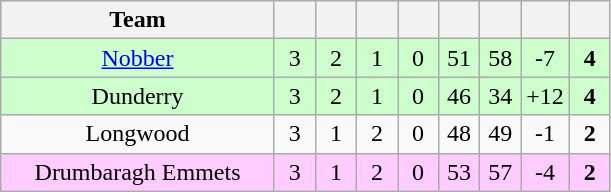<table class="wikitable" style="text-align:center">
<tr>
<th style="width:175px;">Team</th>
<th width="20"></th>
<th width="20"></th>
<th width="20"></th>
<th width="20"></th>
<th width="20"></th>
<th width="20"></th>
<th width="20"></th>
<th width="20"></th>
</tr>
<tr style="background:#cfc;">
<td><a href='#'>Nobber</a></td>
<td>3</td>
<td>2</td>
<td>1</td>
<td>0</td>
<td>51</td>
<td>58</td>
<td>-7</td>
<td><strong>4</strong></td>
</tr>
<tr style="background:#cfc;">
<td>Dunderry</td>
<td>3</td>
<td>2</td>
<td>1</td>
<td>0</td>
<td>46</td>
<td>34</td>
<td>+12</td>
<td><strong>4</strong></td>
</tr>
<tr>
<td>Longwood</td>
<td>3</td>
<td>1</td>
<td>2</td>
<td>0</td>
<td>48</td>
<td>49</td>
<td>-1</td>
<td><strong>2</strong></td>
</tr>
<tr style="background:#fcf;">
<td>Drumbaragh Emmets</td>
<td>3</td>
<td>1</td>
<td>2</td>
<td>0</td>
<td>53</td>
<td>57</td>
<td>-4</td>
<td><strong>2</strong></td>
</tr>
</table>
